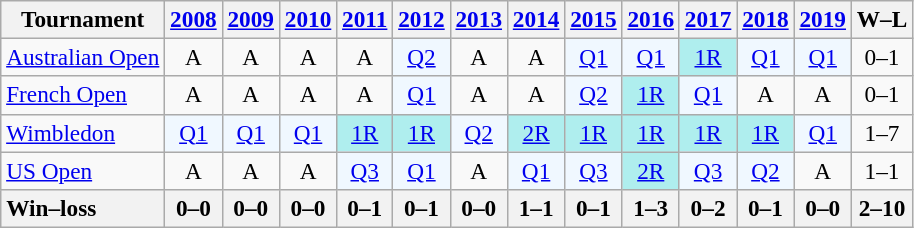<table class=wikitable style=text-align:center;font-size:97%>
<tr>
<th>Tournament</th>
<th><a href='#'>2008</a></th>
<th><a href='#'>2009</a></th>
<th><a href='#'>2010</a></th>
<th><a href='#'>2011</a></th>
<th><a href='#'>2012</a></th>
<th><a href='#'>2013</a></th>
<th><a href='#'>2014</a></th>
<th><a href='#'>2015</a></th>
<th><a href='#'>2016</a></th>
<th><a href='#'>2017</a></th>
<th><a href='#'>2018</a></th>
<th><a href='#'>2019</a></th>
<th>W–L</th>
</tr>
<tr>
<td style="text-align:left;"><a href='#'>Australian Open</a></td>
<td>A</td>
<td>A</td>
<td>A</td>
<td>A</td>
<td style="background:#f0f8ff;"><a href='#'>Q2</a></td>
<td>A</td>
<td>A</td>
<td style="background:#f0f8ff;"><a href='#'>Q1</a></td>
<td style="background:#f0f8ff;"><a href='#'>Q1</a></td>
<td style="background:#afeeee;"><a href='#'>1R</a></td>
<td style="background:#f0f8ff;"><a href='#'>Q1</a></td>
<td style="background:#f0f8ff;"><a href='#'>Q1</a></td>
<td>0–1</td>
</tr>
<tr>
<td style="text-align:left;"><a href='#'>French Open</a></td>
<td>A</td>
<td>A</td>
<td>A</td>
<td>A</td>
<td style="background:#f0f8ff;"><a href='#'>Q1</a></td>
<td>A</td>
<td>A</td>
<td style="background:#f0f8ff;"><a href='#'>Q2</a></td>
<td style="background:#afeeee;"><a href='#'>1R</a></td>
<td style="background:#f0f8ff;"><a href='#'>Q1</a></td>
<td>A</td>
<td>A</td>
<td>0–1</td>
</tr>
<tr>
<td style="text-align:left;"><a href='#'>Wimbledon</a></td>
<td style="background:#f0f8ff;"><a href='#'>Q1</a></td>
<td style="background:#f0f8ff;"><a href='#'>Q1</a></td>
<td style="background:#f0f8ff;"><a href='#'>Q1</a></td>
<td style="background:#afeeee;"><a href='#'>1R</a></td>
<td style="background:#afeeee;"><a href='#'>1R</a></td>
<td style="background:#f0f8ff;"><a href='#'>Q2</a></td>
<td style="background:#afeeee;"><a href='#'>2R</a></td>
<td style="background:#afeeee;"><a href='#'>1R</a></td>
<td style="background:#afeeee;"><a href='#'>1R</a></td>
<td style="background:#afeeee;"><a href='#'>1R</a></td>
<td style="background:#afeeee;"><a href='#'>1R</a></td>
<td style="background:#f0f8ff;"><a href='#'>Q1</a></td>
<td>1–7</td>
</tr>
<tr>
<td style="text-align:left;"><a href='#'>US Open</a></td>
<td>A</td>
<td>A</td>
<td>A</td>
<td style="background:#f0f8ff;"><a href='#'>Q3</a></td>
<td style="background:#f0f8ff;"><a href='#'>Q1</a></td>
<td>A</td>
<td style="background:#f0f8ff;"><a href='#'>Q1</a></td>
<td style="background:#f0f8ff;"><a href='#'>Q3</a></td>
<td style="background:#afeeee;"><a href='#'>2R</a></td>
<td style="background:#f0f8ff;"><a href='#'>Q3</a></td>
<td style="background:#f0f8ff;"><a href='#'>Q2</a></td>
<td>A</td>
<td>1–1</td>
</tr>
<tr>
<th style="text-align:left;">Win–loss</th>
<th>0–0</th>
<th>0–0</th>
<th>0–0</th>
<th>0–1</th>
<th>0–1</th>
<th>0–0</th>
<th>1–1</th>
<th>0–1</th>
<th>1–3</th>
<th>0–2</th>
<th>0–1</th>
<th>0–0</th>
<th>2–10</th>
</tr>
</table>
